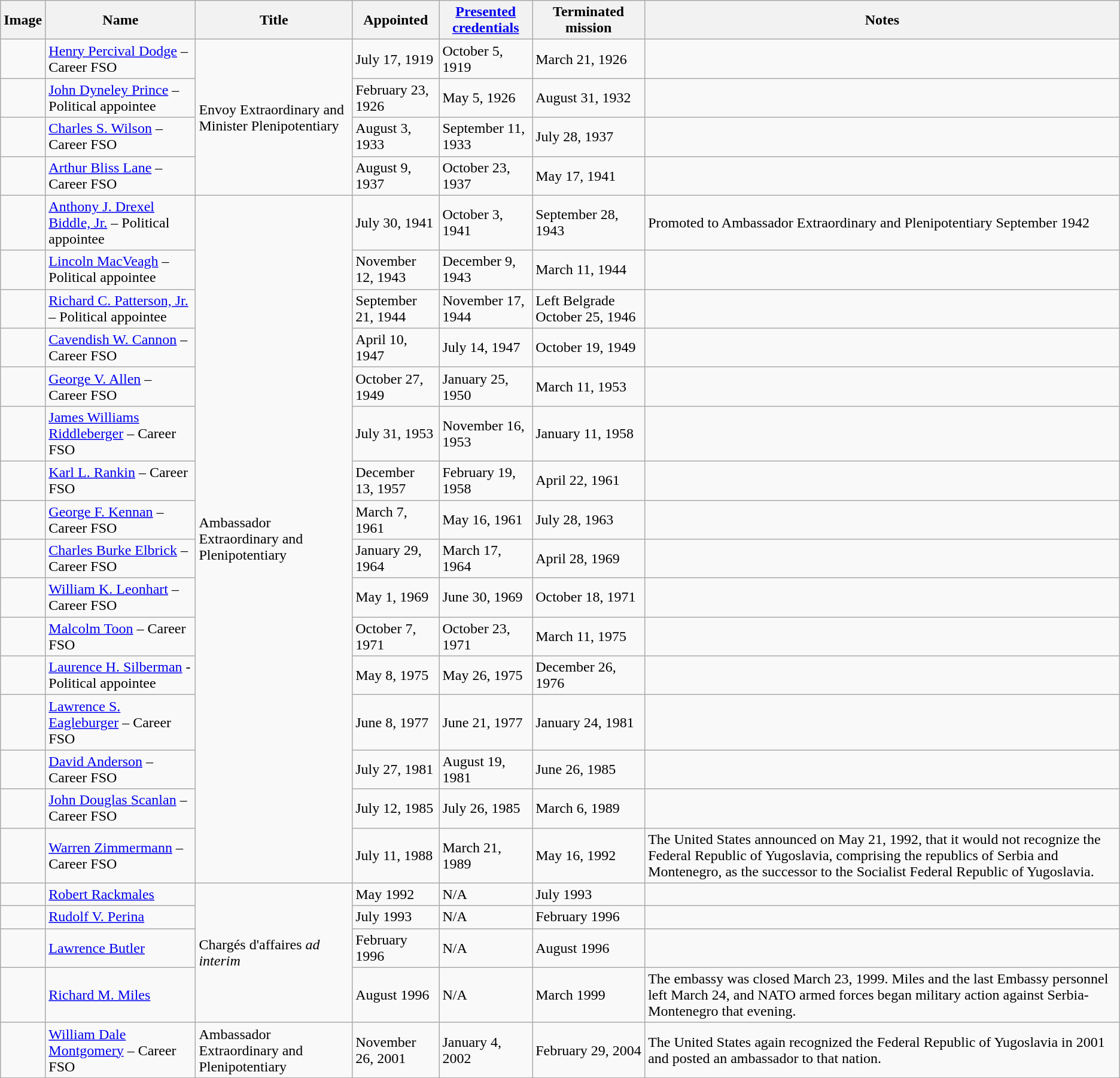<table class="wikitable">
<tr>
<th>Image</th>
<th>Name</th>
<th>Title</th>
<th>Appointed</th>
<th><a href='#'>Presented credentials</a></th>
<th>Terminated mission</th>
<th>Notes</th>
</tr>
<tr>
<td></td>
<td><a href='#'>Henry Percival Dodge</a> – Career FSO</td>
<td rowspan="4">Envoy Extraordinary and Minister Plenipotentiary</td>
<td>July 17, 1919</td>
<td>October 5, 1919</td>
<td>March 21, 1926</td>
<td></td>
</tr>
<tr>
<td></td>
<td><a href='#'>John Dyneley Prince</a> – Political appointee</td>
<td>February 23, 1926</td>
<td>May 5, 1926</td>
<td>August 31, 1932</td>
<td></td>
</tr>
<tr>
<td></td>
<td><a href='#'>Charles S. Wilson</a> – Career FSO</td>
<td>August 3, 1933</td>
<td>September 11, 1933</td>
<td>July 28, 1937</td>
<td></td>
</tr>
<tr>
<td></td>
<td><a href='#'>Arthur Bliss Lane</a> – Career FSO</td>
<td>August 9, 1937</td>
<td>October 23, 1937</td>
<td>May 17, 1941</td>
<td></td>
</tr>
<tr>
<td></td>
<td><a href='#'>Anthony J. Drexel Biddle, Jr.</a> – Political appointee</td>
<td rowspan="16">Ambassador Extraordinary and Plenipotentiary</td>
<td>July 30, 1941</td>
<td>October 3, 1941</td>
<td>September 28, 1943</td>
<td>Promoted to Ambassador Extraordinary and Plenipotentiary September 1942</td>
</tr>
<tr>
<td></td>
<td><a href='#'>Lincoln MacVeagh</a> – Political appointee</td>
<td>November 12, 1943</td>
<td>December 9, 1943</td>
<td>March 11, 1944</td>
<td></td>
</tr>
<tr>
<td></td>
<td><a href='#'>Richard C. Patterson, Jr.</a> – Political appointee</td>
<td>September 21, 1944</td>
<td>November 17, 1944</td>
<td>Left Belgrade October 25, 1946</td>
<td></td>
</tr>
<tr>
<td></td>
<td><a href='#'>Cavendish W. Cannon</a> – Career FSO</td>
<td>April 10, 1947</td>
<td>July 14, 1947</td>
<td>October 19, 1949</td>
<td></td>
</tr>
<tr>
<td></td>
<td><a href='#'>George V. Allen</a> – Career FSO</td>
<td>October 27, 1949</td>
<td>January 25, 1950</td>
<td>March 11, 1953</td>
<td></td>
</tr>
<tr>
<td></td>
<td><a href='#'>James Williams Riddleberger</a> – Career FSO</td>
<td>July 31, 1953</td>
<td>November 16, 1953</td>
<td>January 11, 1958</td>
<td></td>
</tr>
<tr>
<td></td>
<td><a href='#'>Karl L. Rankin</a> – Career FSO</td>
<td>December 13, 1957</td>
<td>February 19, 1958</td>
<td>April 22, 1961</td>
<td></td>
</tr>
<tr>
<td></td>
<td><a href='#'>George F. Kennan</a> – Career FSO</td>
<td>March 7, 1961</td>
<td>May 16, 1961</td>
<td>July 28, 1963</td>
<td></td>
</tr>
<tr>
<td></td>
<td><a href='#'>Charles Burke Elbrick</a> – Career FSO</td>
<td>January 29, 1964</td>
<td>March 17, 1964</td>
<td>April 28, 1969</td>
<td></td>
</tr>
<tr>
<td></td>
<td><a href='#'>William K. Leonhart</a> – Career FSO</td>
<td>May 1, 1969</td>
<td>June 30, 1969</td>
<td>October 18, 1971</td>
<td></td>
</tr>
<tr>
<td></td>
<td><a href='#'>Malcolm Toon</a> – Career FSO</td>
<td>October 7, 1971</td>
<td>October 23, 1971</td>
<td>March 11, 1975</td>
<td></td>
</tr>
<tr>
<td></td>
<td><a href='#'>Laurence H. Silberman</a> - Political appointee</td>
<td>May 8, 1975</td>
<td>May 26, 1975</td>
<td>December 26, 1976</td>
<td></td>
</tr>
<tr>
<td></td>
<td><a href='#'>Lawrence S. Eagleburger</a> – Career FSO</td>
<td>June 8, 1977</td>
<td>June 21, 1977</td>
<td>January 24, 1981</td>
<td></td>
</tr>
<tr>
<td></td>
<td><a href='#'>David Anderson</a> – Career FSO</td>
<td>July 27, 1981</td>
<td>August 19, 1981</td>
<td>June 26, 1985</td>
<td></td>
</tr>
<tr>
<td></td>
<td><a href='#'>John Douglas Scanlan</a> – Career FSO</td>
<td>July 12, 1985</td>
<td>July 26, 1985</td>
<td>March 6, 1989</td>
<td></td>
</tr>
<tr>
<td></td>
<td><a href='#'>Warren Zimmermann</a> – Career FSO</td>
<td>July 11, 1988</td>
<td>March 21, 1989</td>
<td>May 16, 1992</td>
<td>The United States announced on May 21, 1992, that it would not recognize the Federal Republic of Yugoslavia, comprising the republics of Serbia and Montenegro, as the successor to the Socialist Federal Republic of Yugoslavia.</td>
</tr>
<tr>
<td></td>
<td><a href='#'>Robert Rackmales</a></td>
<td rowspan="4">Chargés d'affaires <em>ad interim</em></td>
<td>May 1992</td>
<td>N/A</td>
<td>July 1993</td>
<td></td>
</tr>
<tr>
<td></td>
<td><a href='#'>Rudolf V. Perina</a></td>
<td>July 1993</td>
<td>N/A</td>
<td>February 1996</td>
<td></td>
</tr>
<tr>
<td></td>
<td><a href='#'>Lawrence Butler</a></td>
<td>February 1996</td>
<td>N/A</td>
<td>August 1996</td>
<td></td>
</tr>
<tr>
<td></td>
<td><a href='#'>Richard M. Miles</a></td>
<td>August 1996</td>
<td>N/A</td>
<td>March 1999</td>
<td>The embassy was closed March 23, 1999. Miles and the last Embassy personnel left March 24, and NATO armed forces began military action against Serbia-Montenegro that evening.</td>
</tr>
<tr>
<td></td>
<td><a href='#'>William Dale Montgomery</a> – Career FSO</td>
<td>Ambassador Extraordinary and Plenipotentiary</td>
<td>November 26, 2001</td>
<td>January 4, 2002</td>
<td>February 29, 2004</td>
<td>The United States again recognized the Federal Republic of Yugoslavia in 2001 and posted an ambassador to that nation.</td>
</tr>
</table>
